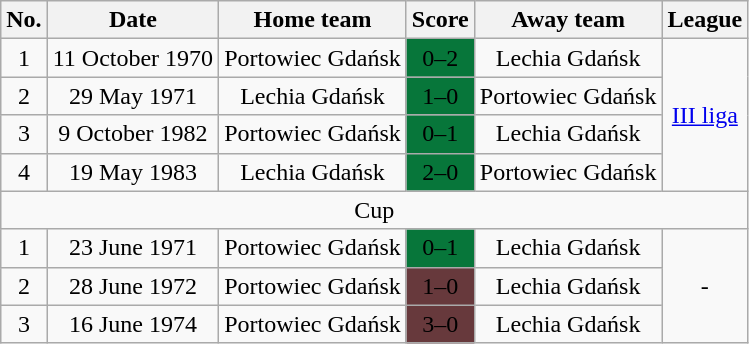<table class="wikitable" style="text-align: center">
<tr>
<th>No.</th>
<th>Date</th>
<th>Home team</th>
<th>Score</th>
<th>Away team</th>
<th>League</th>
</tr>
<tr>
<td>1</td>
<td>11 October 1970</td>
<td>Portowiec Gdańsk</td>
<td bgcolor=#07763a><span>0–2</span></td>
<td>Lechia Gdańsk</td>
<td rowspan=4><a href='#'>III liga</a></td>
</tr>
<tr>
<td>2</td>
<td>29 May 1971</td>
<td>Lechia Gdańsk</td>
<td bgcolor=#07763a><span>1–0</span></td>
<td>Portowiec Gdańsk</td>
</tr>
<tr>
<td>3</td>
<td>9 October 1982</td>
<td>Portowiec Gdańsk</td>
<td bgcolor=#07763a><span>0–1</span></td>
<td>Lechia Gdańsk</td>
</tr>
<tr>
<td>4</td>
<td>19 May 1983</td>
<td>Lechia Gdańsk</td>
<td bgcolor=#07763a><span>2–0</span></td>
<td>Portowiec Gdańsk</td>
</tr>
<tr>
<td colspan=6>Cup</td>
</tr>
<tr>
<td>1</td>
<td>23 June 1971</td>
<td>Portowiec Gdańsk</td>
<td bgcolor=#07763a><span>0–1</span></td>
<td>Lechia Gdańsk</td>
<td rowspan=3>-</td>
</tr>
<tr>
<td>2</td>
<td>28 June 1972</td>
<td>Portowiec Gdańsk</td>
<td bgcolor=67393C><span>1–0</span></td>
<td>Lechia Gdańsk</td>
</tr>
<tr>
<td>3</td>
<td>16 June 1974</td>
<td>Portowiec Gdańsk</td>
<td bgcolor=67393C><span>3–0</span></td>
<td>Lechia Gdańsk</td>
</tr>
</table>
